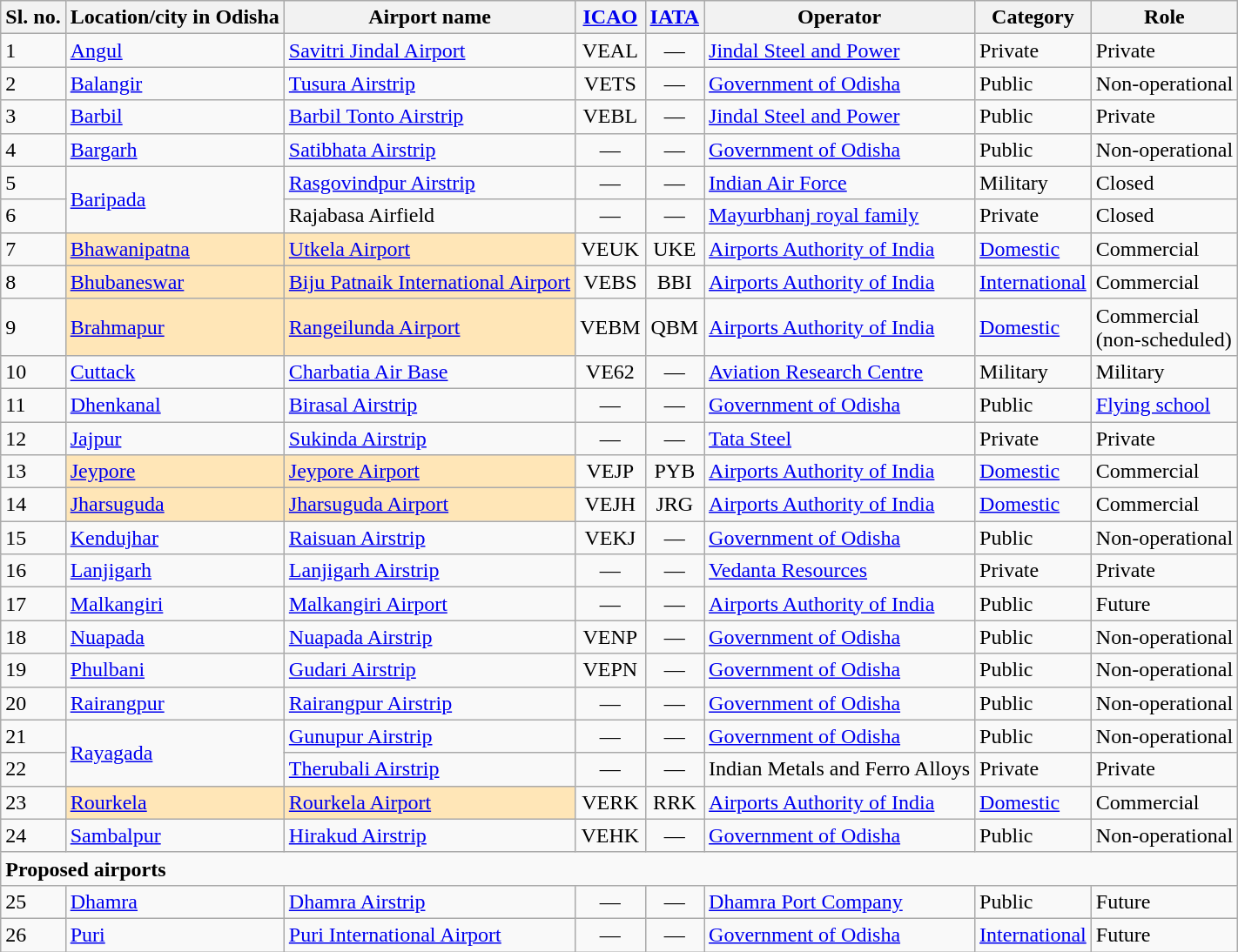<table class="wikitable sortable">
<tr>
<th>Sl. no.</th>
<th>Location/city in Odisha</th>
<th>Airport name</th>
<th><a href='#'>ICAO</a></th>
<th><a href='#'>IATA</a></th>
<th>Operator</th>
<th>Category</th>
<th>Role</th>
</tr>
<tr>
<td>1</td>
<td><a href='#'>Angul</a></td>
<td><a href='#'>Savitri Jindal Airport</a></td>
<td style="text-align:center;">VEAL</td>
<td align=center>—</td>
<td><a href='#'>Jindal Steel and Power</a></td>
<td>Private</td>
<td>Private</td>
</tr>
<tr>
<td>2</td>
<td><a href='#'>Balangir</a></td>
<td><a href='#'>Tusura Airstrip</a></td>
<td align=center>VETS</td>
<td align=center>—</td>
<td><a href='#'>Government of Odisha</a></td>
<td>Public</td>
<td>Non-operational</td>
</tr>
<tr>
<td>3</td>
<td><a href='#'>Barbil</a></td>
<td><a href='#'>Barbil Tonto Airstrip</a></td>
<td align=center>VEBL</td>
<td align=center>—</td>
<td><a href='#'>Jindal Steel and Power</a></td>
<td>Public</td>
<td>Private</td>
</tr>
<tr>
<td>4</td>
<td><a href='#'>Bargarh</a></td>
<td><a href='#'>Satibhata Airstrip</a></td>
<td align=center>—</td>
<td align=center>—</td>
<td><a href='#'>Government of Odisha</a></td>
<td>Public</td>
<td>Non-operational</td>
</tr>
<tr>
<td>5</td>
<td rowspan=2><a href='#'>Baripada</a></td>
<td><a href='#'>Rasgovindpur Airstrip</a></td>
<td align=center>—</td>
<td align=center>—</td>
<td><a href='#'>Indian Air Force</a></td>
<td>Military</td>
<td>Closed</td>
</tr>
<tr>
<td>6</td>
<td>Rajabasa Airfield</td>
<td align=center>—</td>
<td align=center>—</td>
<td><a href='#'>Mayurbhanj royal family</a></td>
<td>Private</td>
<td>Closed</td>
</tr>
<tr>
<td>7</td>
<td style="background:#ffe6b7;"><a href='#'>Bhawanipatna</a></td>
<td style="background:#ffe6b7;"><a href='#'>Utkela Airport</a></td>
<td align=center>VEUK</td>
<td align=center>UKE</td>
<td><a href='#'>Airports Authority of India</a></td>
<td><a href='#'>Domestic</a></td>
<td>Commercial</td>
</tr>
<tr>
<td>8</td>
<td style="background:#ffe6b7;"><a href='#'>Bhubaneswar</a></td>
<td style="background:#ffe6b7;"><a href='#'>Biju Patnaik International Airport</a></td>
<td align=center>VEBS</td>
<td align=center>BBI</td>
<td><a href='#'>Airports Authority of India</a></td>
<td><a href='#'>International</a></td>
<td>Commercial</td>
</tr>
<tr>
<td>9</td>
<td style="background:#ffe6b7;"><a href='#'>Brahmapur</a></td>
<td style="background:#ffe6b7;"><a href='#'>Rangeilunda Airport</a></td>
<td align=center>VEBM</td>
<td align=center>QBM</td>
<td><a href='#'>Airports Authority of India</a></td>
<td><a href='#'>Domestic</a></td>
<td>Commercial<br>(non-scheduled)</td>
</tr>
<tr>
<td>10</td>
<td><a href='#'>Cuttack</a></td>
<td><a href='#'>Charbatia Air Base</a></td>
<td align=center>VE62</td>
<td align=center>—</td>
<td><a href='#'>Aviation Research Centre</a></td>
<td>Military</td>
<td>Military</td>
</tr>
<tr>
<td>11</td>
<td><a href='#'>Dhenkanal</a></td>
<td><a href='#'>Birasal Airstrip</a></td>
<td align=center>—</td>
<td align=center>—</td>
<td><a href='#'>Government of Odisha</a></td>
<td>Public</td>
<td><a href='#'>Flying school</a></td>
</tr>
<tr>
<td>12</td>
<td><a href='#'>Jajpur</a></td>
<td><a href='#'>Sukinda Airstrip</a></td>
<td align=center>—</td>
<td align=center>—</td>
<td><a href='#'>Tata Steel</a></td>
<td>Private</td>
<td>Private</td>
</tr>
<tr>
<td>13</td>
<td style="background:#ffe6b7;"><a href='#'>Jeypore</a></td>
<td style="background:#ffe6b7;"><a href='#'>Jeypore Airport</a></td>
<td align=center>VEJP</td>
<td align=center>PYB</td>
<td><a href='#'>Airports Authority of India</a></td>
<td><a href='#'>Domestic</a></td>
<td>Commercial</td>
</tr>
<tr>
<td>14</td>
<td style="background:#ffe6b7;"><a href='#'>Jharsuguda</a></td>
<td style="background:#ffe6b7;"><a href='#'>Jharsuguda Airport</a></td>
<td align=center>VEJH</td>
<td align=center>JRG</td>
<td><a href='#'>Airports Authority of India</a></td>
<td><a href='#'>Domestic</a></td>
<td>Commercial</td>
</tr>
<tr>
<td>15</td>
<td><a href='#'>Kendujhar</a></td>
<td><a href='#'>Raisuan Airstrip</a></td>
<td align=center>VEKJ</td>
<td align=center>—</td>
<td><a href='#'>Government of Odisha</a></td>
<td>Public</td>
<td>Non-operational</td>
</tr>
<tr>
<td>16</td>
<td><a href='#'>Lanjigarh</a></td>
<td><a href='#'>Lanjigarh Airstrip</a></td>
<td align=center>—</td>
<td align=center>—</td>
<td><a href='#'>Vedanta Resources</a></td>
<td>Private</td>
<td>Private</td>
</tr>
<tr>
<td>17</td>
<td><a href='#'>Malkangiri</a></td>
<td><a href='#'>Malkangiri Airport</a></td>
<td align=center>—</td>
<td align=center>—</td>
<td><a href='#'>Airports Authority of India</a></td>
<td>Public</td>
<td>Future</td>
</tr>
<tr>
<td>18</td>
<td><a href='#'>Nuapada</a></td>
<td><a href='#'>Nuapada Airstrip</a></td>
<td align=center>VENP</td>
<td align=center>—</td>
<td><a href='#'>Government of Odisha</a></td>
<td>Public</td>
<td>Non-operational</td>
</tr>
<tr>
<td>19</td>
<td><a href='#'>Phulbani</a></td>
<td><a href='#'>Gudari Airstrip</a></td>
<td align=center>VEPN</td>
<td align=center>—</td>
<td><a href='#'>Government of Odisha</a></td>
<td>Public</td>
<td>Non-operational</td>
</tr>
<tr>
<td>20</td>
<td><a href='#'>Rairangpur</a></td>
<td><a href='#'>Rairangpur Airstrip</a></td>
<td align=center>—</td>
<td align=center>—</td>
<td><a href='#'>Government of Odisha</a></td>
<td>Public</td>
<td>Non-operational</td>
</tr>
<tr>
<td>21</td>
<td rowspan=2><a href='#'>Rayagada</a></td>
<td><a href='#'>Gunupur Airstrip</a></td>
<td align=center>—</td>
<td align=center>—</td>
<td><a href='#'>Government of Odisha</a></td>
<td>Public</td>
<td>Non-operational</td>
</tr>
<tr>
<td>22</td>
<td><a href='#'>Therubali Airstrip</a></td>
<td align=center>—</td>
<td align=center>—</td>
<td>Indian Metals and Ferro Alloys</td>
<td>Private</td>
<td>Private</td>
</tr>
<tr>
<td>23</td>
<td style="background:#ffe6b7;"><a href='#'>Rourkela</a></td>
<td style="background:#ffe6b7;"><a href='#'>Rourkela Airport</a></td>
<td align=center>VERK</td>
<td align=center>RRK</td>
<td><a href='#'>Airports Authority of India</a></td>
<td><a href='#'>Domestic</a></td>
<td>Commercial</td>
</tr>
<tr>
<td>24</td>
<td><a href='#'>Sambalpur</a></td>
<td><a href='#'>Hirakud Airstrip</a></td>
<td align=center>VEHK</td>
<td align=center>—</td>
<td><a href='#'>Government of Odisha</a></td>
<td>Public</td>
<td>Non-operational</td>
</tr>
<tr>
<td colspan="9"><strong>Proposed airports</strong></td>
</tr>
<tr>
<td>25</td>
<td><a href='#'>Dhamra</a></td>
<td><a href='#'>Dhamra Airstrip</a></td>
<td align=center>—</td>
<td align=center>—</td>
<td><a href='#'>Dhamra Port Company</a></td>
<td>Public</td>
<td>Future</td>
</tr>
<tr>
<td>26</td>
<td><a href='#'>Puri</a></td>
<td><a href='#'>Puri International Airport</a></td>
<td align=center>—</td>
<td align=center>—</td>
<td><a href='#'>Government of Odisha</a></td>
<td><a href='#'>International</a></td>
<td>Future</td>
</tr>
</table>
